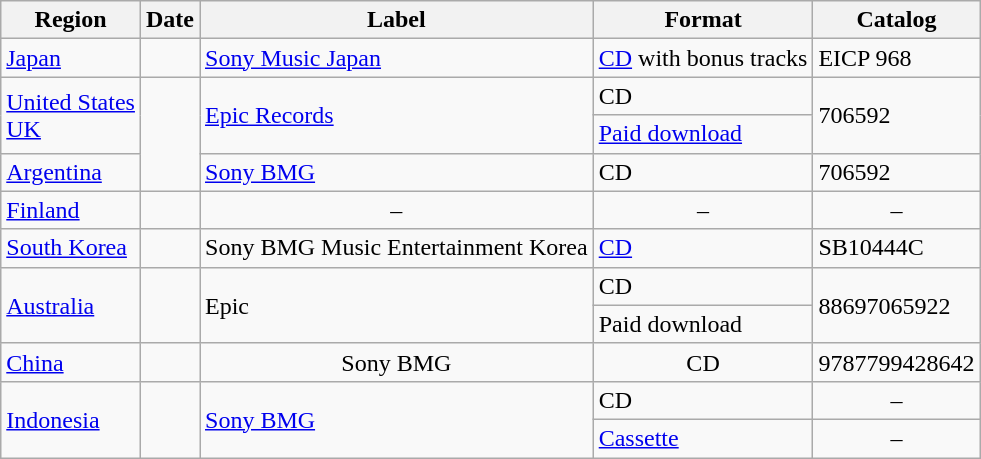<table class="wikitable">
<tr>
<th>Region</th>
<th>Date</th>
<th>Label</th>
<th>Format</th>
<th>Catalog</th>
</tr>
<tr>
<td><a href='#'>Japan</a></td>
<td></td>
<td><a href='#'>Sony Music Japan</a></td>
<td><a href='#'>CD</a> with bonus tracks</td>
<td>EICP 968</td>
</tr>
<tr>
<td rowspan=2><a href='#'>United States</a><br> <a href='#'>UK</a></td>
<td rowspan=3></td>
<td rowspan=2><a href='#'>Epic Records</a></td>
<td>CD</td>
<td rowspan=2>706592</td>
</tr>
<tr>
<td><a href='#'>Paid download</a></td>
</tr>
<tr>
<td><a href='#'>Argentina</a></td>
<td><a href='#'>Sony BMG</a></td>
<td>CD</td>
<td>706592</td>
</tr>
<tr>
<td><a href='#'>Finland</a></td>
<td></td>
<td align=center>–</td>
<td align=center>–</td>
<td align=center>–</td>
</tr>
<tr>
<td><a href='#'>South Korea</a></td>
<td></td>
<td>Sony BMG Music Entertainment Korea</td>
<td><a href='#'>CD</a></td>
<td>SB10444C</td>
</tr>
<tr>
<td rowspan=2><a href='#'>Australia</a></td>
<td rowspan=2></td>
<td rowspan=2>Epic</td>
<td>CD</td>
<td rowspan=2>88697065922</td>
</tr>
<tr>
<td>Paid download</td>
</tr>
<tr>
<td><a href='#'>China</a></td>
<td></td>
<td align=center>Sony BMG</td>
<td align=center>CD</td>
<td align=center>9787799428642</td>
</tr>
<tr>
<td rowspan=2><a href='#'>Indonesia</a></td>
<td rowspan=2></td>
<td rowspan=2><a href='#'>Sony BMG</a></td>
<td>CD</td>
<td align=center>–</td>
</tr>
<tr>
<td><a href='#'>Cassette</a></td>
<td align=center>–</td>
</tr>
</table>
